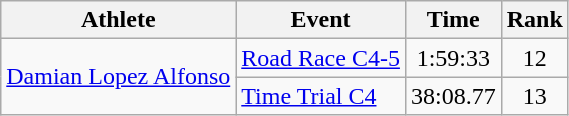<table class=wikitable>
<tr>
<th>Athlete</th>
<th>Event</th>
<th>Time</th>
<th>Rank</th>
</tr>
<tr align=center>
<td align=left rowspan=2><a href='#'>Damian Lopez Alfonso</a></td>
<td align=left><a href='#'>Road Race C4-5</a></td>
<td>1:59:33</td>
<td>12</td>
</tr>
<tr align=center>
<td align=left><a href='#'>Time Trial C4</a></td>
<td>38:08.77</td>
<td>13</td>
</tr>
</table>
